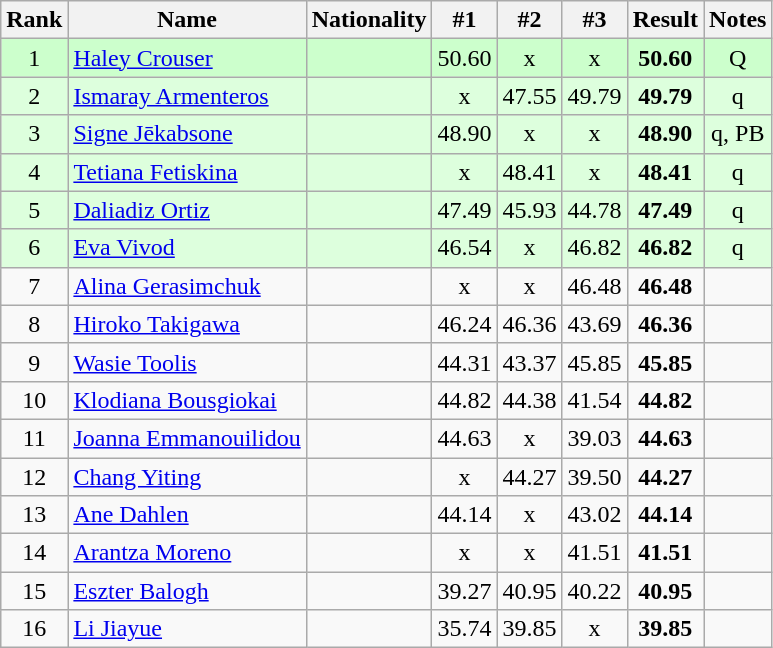<table class="wikitable sortable" style="text-align:center">
<tr>
<th>Rank</th>
<th>Name</th>
<th>Nationality</th>
<th>#1</th>
<th>#2</th>
<th>#3</th>
<th>Result</th>
<th>Notes</th>
</tr>
<tr bgcolor=ccffcc>
<td>1</td>
<td align=left><a href='#'>Haley Crouser</a></td>
<td align=left></td>
<td>50.60</td>
<td>x</td>
<td>x</td>
<td><strong>50.60</strong></td>
<td>Q</td>
</tr>
<tr bgcolor=ddffdd>
<td>2</td>
<td align=left><a href='#'>Ismaray Armenteros</a></td>
<td align=left></td>
<td>x</td>
<td>47.55</td>
<td>49.79</td>
<td><strong>49.79</strong></td>
<td>q</td>
</tr>
<tr bgcolor=ddffdd>
<td>3</td>
<td align=left><a href='#'>Signe Jēkabsone</a></td>
<td align=left></td>
<td>48.90</td>
<td>x</td>
<td>x</td>
<td><strong>48.90</strong></td>
<td>q, PB</td>
</tr>
<tr bgcolor=ddffdd>
<td>4</td>
<td align=left><a href='#'>Tetiana Fetiskina</a></td>
<td align=left></td>
<td>x</td>
<td>48.41</td>
<td>x</td>
<td><strong>48.41</strong></td>
<td>q</td>
</tr>
<tr bgcolor=ddffdd>
<td>5</td>
<td align=left><a href='#'>Daliadiz Ortiz</a></td>
<td align=left></td>
<td>47.49</td>
<td>45.93</td>
<td>44.78</td>
<td><strong>47.49</strong></td>
<td>q</td>
</tr>
<tr bgcolor=ddffdd>
<td>6</td>
<td align=left><a href='#'>Eva Vivod</a></td>
<td align=left></td>
<td>46.54</td>
<td>x</td>
<td>46.82</td>
<td><strong>46.82</strong></td>
<td>q</td>
</tr>
<tr>
<td>7</td>
<td align=left><a href='#'>Alina Gerasimchuk</a></td>
<td align=left></td>
<td>x</td>
<td>x</td>
<td>46.48</td>
<td><strong>46.48</strong></td>
<td></td>
</tr>
<tr>
<td>8</td>
<td align=left><a href='#'>Hiroko Takigawa</a></td>
<td align=left></td>
<td>46.24</td>
<td>46.36</td>
<td>43.69</td>
<td><strong>46.36</strong></td>
<td></td>
</tr>
<tr>
<td>9</td>
<td align=left><a href='#'>Wasie Toolis</a></td>
<td align=left></td>
<td>44.31</td>
<td>43.37</td>
<td>45.85</td>
<td><strong>45.85</strong></td>
<td></td>
</tr>
<tr>
<td>10</td>
<td align=left><a href='#'>Klodiana Bousgiokai</a></td>
<td align=left></td>
<td>44.82</td>
<td>44.38</td>
<td>41.54</td>
<td><strong>44.82</strong></td>
<td></td>
</tr>
<tr>
<td>11</td>
<td align=left><a href='#'>Joanna Emmanouilidou</a></td>
<td align=left></td>
<td>44.63</td>
<td>x</td>
<td>39.03</td>
<td><strong>44.63</strong></td>
<td></td>
</tr>
<tr>
<td>12</td>
<td align=left><a href='#'>Chang Yiting</a></td>
<td align=left></td>
<td>x</td>
<td>44.27</td>
<td>39.50</td>
<td><strong>44.27</strong></td>
<td></td>
</tr>
<tr>
<td>13</td>
<td align=left><a href='#'>Ane Dahlen</a></td>
<td align=left></td>
<td>44.14</td>
<td>x</td>
<td>43.02</td>
<td><strong>44.14</strong></td>
<td></td>
</tr>
<tr>
<td>14</td>
<td align=left><a href='#'>Arantza Moreno</a></td>
<td align=left></td>
<td>x</td>
<td>x</td>
<td>41.51</td>
<td><strong>41.51</strong></td>
<td></td>
</tr>
<tr>
<td>15</td>
<td align=left><a href='#'>Eszter Balogh</a></td>
<td align=left></td>
<td>39.27</td>
<td>40.95</td>
<td>40.22</td>
<td><strong>40.95</strong></td>
<td></td>
</tr>
<tr>
<td>16</td>
<td align=left><a href='#'>Li Jiayue</a></td>
<td align=left></td>
<td>35.74</td>
<td>39.85</td>
<td>x</td>
<td><strong>39.85</strong></td>
<td></td>
</tr>
</table>
